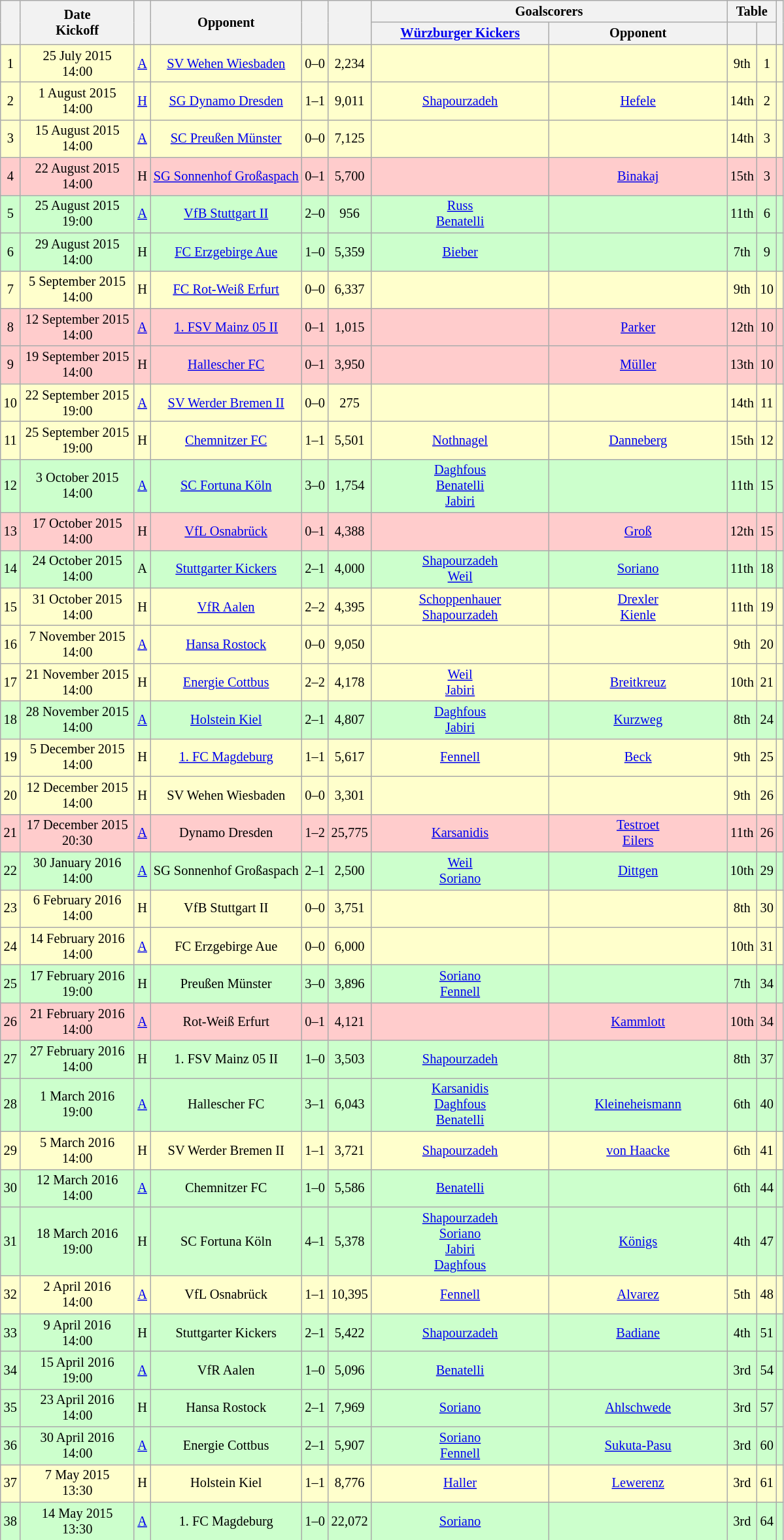<table class="wikitable" Style="text-align: center;font-size:85%">
<tr>
<th rowspan="2"></th>
<th rowspan="2" style="width:110px">Date<br>Kickoff</th>
<th rowspan="2"></th>
<th rowspan="2">Opponent</th>
<th rowspan="2"><br></th>
<th rowspan="2"></th>
<th colspan="2">Goalscorers</th>
<th colspan="2">Table</th>
<th rowspan="2"></th>
</tr>
<tr>
<th style="width:175px"><a href='#'>Würzburger Kickers</a></th>
<th style="width:175px">Opponent</th>
<th></th>
<th></th>
</tr>
<tr style="background:#ffc">
<td>1</td>
<td>25 July 2015<br>14:00</td>
<td><a href='#'>A</a></td>
<td><a href='#'>SV Wehen Wiesbaden</a></td>
<td>0–0</td>
<td>2,234</td>
<td></td>
<td></td>
<td>9th</td>
<td>1</td>
<td></td>
</tr>
<tr style="background:#ffc">
<td>2</td>
<td>1 August 2015<br>14:00</td>
<td><a href='#'>H</a></td>
<td><a href='#'>SG Dynamo Dresden</a></td>
<td>1–1</td>
<td>9,011</td>
<td><a href='#'>Shapourzadeh</a> </td>
<td><a href='#'>Hefele</a> </td>
<td>14th</td>
<td>2</td>
<td></td>
</tr>
<tr style="background:#ffc">
<td>3</td>
<td>15 August 2015<br>14:00</td>
<td><a href='#'>A</a></td>
<td><a href='#'>SC Preußen Münster</a></td>
<td>0–0</td>
<td>7,125</td>
<td></td>
<td></td>
<td>14th</td>
<td>3</td>
<td></td>
</tr>
<tr style="background:#fcc">
<td>4</td>
<td>22 August 2015<br>14:00</td>
<td>H</td>
<td><a href='#'>SG Sonnenhof Großaspach</a></td>
<td>0–1</td>
<td>5,700</td>
<td></td>
<td><a href='#'>Binakaj</a> </td>
<td>15th</td>
<td>3</td>
<td></td>
</tr>
<tr style="background:#cfc">
<td>5</td>
<td>25 August 2015<br>19:00</td>
<td><a href='#'>A</a></td>
<td><a href='#'>VfB Stuttgart II</a></td>
<td>2–0</td>
<td>956</td>
<td><a href='#'>Russ</a> <br><a href='#'>Benatelli</a> </td>
<td></td>
<td>11th</td>
<td>6</td>
<td></td>
</tr>
<tr style="background:#cfc">
<td>6</td>
<td>29 August 2015<br>14:00</td>
<td>H</td>
<td><a href='#'>FC Erzgebirge Aue</a></td>
<td>1–0</td>
<td>5,359</td>
<td><a href='#'>Bieber</a> </td>
<td></td>
<td>7th</td>
<td>9</td>
<td></td>
</tr>
<tr style="background:#ffc">
<td>7</td>
<td>5 September 2015<br>14:00</td>
<td>H</td>
<td><a href='#'>FC Rot-Weiß Erfurt</a></td>
<td>0–0</td>
<td>6,337</td>
<td></td>
<td></td>
<td>9th</td>
<td>10</td>
<td></td>
</tr>
<tr style="background:#fcc">
<td>8</td>
<td>12 September 2015<br>14:00</td>
<td><a href='#'>A</a></td>
<td><a href='#'>1. FSV Mainz 05 II</a></td>
<td>0–1</td>
<td>1,015</td>
<td></td>
<td><a href='#'>Parker</a> </td>
<td>12th</td>
<td>10</td>
<td></td>
</tr>
<tr style="background:#fcc">
<td>9</td>
<td>19 September 2015<br>14:00</td>
<td>H</td>
<td><a href='#'>Hallescher FC</a></td>
<td>0–1</td>
<td>3,950</td>
<td></td>
<td><a href='#'>Müller</a> </td>
<td>13th</td>
<td>10</td>
<td></td>
</tr>
<tr style="background:#ffc">
<td>10</td>
<td>22 September 2015<br>19:00</td>
<td><a href='#'>A</a></td>
<td><a href='#'>SV Werder Bremen II</a></td>
<td>0–0</td>
<td>275</td>
<td></td>
<td></td>
<td>14th</td>
<td>11</td>
<td></td>
</tr>
<tr style="background:#ffc">
<td>11</td>
<td>25 September 2015<br>19:00</td>
<td>H</td>
<td><a href='#'>Chemnitzer FC</a></td>
<td>1–1</td>
<td>5,501</td>
<td><a href='#'>Nothnagel</a> </td>
<td><a href='#'>Danneberg</a> </td>
<td>15th</td>
<td>12</td>
<td></td>
</tr>
<tr style="background:#cfc">
<td>12</td>
<td>3 October 2015<br>14:00</td>
<td><a href='#'>A</a></td>
<td><a href='#'>SC Fortuna Köln</a></td>
<td>3–0</td>
<td>1,754</td>
<td><a href='#'>Daghfous</a> <br><a href='#'>Benatelli</a> <br><a href='#'>Jabiri</a> </td>
<td></td>
<td>11th</td>
<td>15</td>
<td></td>
</tr>
<tr style="background:#fcc">
<td>13</td>
<td>17 October 2015<br>14:00</td>
<td>H</td>
<td><a href='#'>VfL Osnabrück</a></td>
<td>0–1</td>
<td>4,388</td>
<td></td>
<td><a href='#'>Groß</a> </td>
<td>12th</td>
<td>15</td>
<td></td>
</tr>
<tr style="background:#cfc">
<td>14</td>
<td>24 October 2015<br>14:00</td>
<td>A</td>
<td><a href='#'>Stuttgarter Kickers</a></td>
<td>2–1</td>
<td>4,000</td>
<td><a href='#'>Shapourzadeh</a> <br><a href='#'>Weil</a> </td>
<td><a href='#'>Soriano</a> </td>
<td>11th</td>
<td>18</td>
<td></td>
</tr>
<tr style="background:#ffc">
<td>15</td>
<td>31 October 2015<br>14:00</td>
<td>H</td>
<td><a href='#'>VfR Aalen</a></td>
<td>2–2</td>
<td>4,395</td>
<td><a href='#'>Schoppenhauer</a> <br><a href='#'>Shapourzadeh</a> </td>
<td><a href='#'>Drexler</a> <br><a href='#'>Kienle</a> </td>
<td>11th</td>
<td>19</td>
<td></td>
</tr>
<tr style="background:#ffc">
<td>16</td>
<td>7 November 2015<br>14:00</td>
<td><a href='#'>A</a></td>
<td><a href='#'>Hansa Rostock</a></td>
<td>0–0</td>
<td>9,050</td>
<td></td>
<td></td>
<td>9th</td>
<td>20</td>
<td></td>
</tr>
<tr style="background:#ffc">
<td>17</td>
<td>21 November 2015<br>14:00</td>
<td>H</td>
<td><a href='#'>Energie Cottbus</a></td>
<td>2–2</td>
<td>4,178</td>
<td><a href='#'>Weil</a> <br><a href='#'>Jabiri</a> </td>
<td><a href='#'>Breitkreuz</a> </td>
<td>10th</td>
<td>21</td>
<td></td>
</tr>
<tr style="background:#cfc">
<td>18</td>
<td>28 November 2015<br>14:00</td>
<td><a href='#'>A</a></td>
<td><a href='#'>Holstein Kiel</a></td>
<td>2–1</td>
<td>4,807</td>
<td><a href='#'>Daghfous</a> <br><a href='#'>Jabiri</a> </td>
<td><a href='#'>Kurzweg</a> </td>
<td>8th</td>
<td>24</td>
<td></td>
</tr>
<tr style="background:#ffc">
<td>19</td>
<td>5 December 2015<br>14:00</td>
<td>H</td>
<td><a href='#'>1. FC Magdeburg</a></td>
<td>1–1</td>
<td>5,617</td>
<td><a href='#'>Fennell</a> </td>
<td><a href='#'>Beck</a> </td>
<td>9th</td>
<td>25</td>
<td></td>
</tr>
<tr style="background:#ffc">
<td>20</td>
<td>12 December 2015<br>14:00</td>
<td>H</td>
<td>SV Wehen Wiesbaden</td>
<td>0–0</td>
<td>3,301</td>
<td></td>
<td></td>
<td>9th</td>
<td>26</td>
<td></td>
</tr>
<tr style="background:#fcc">
<td>21</td>
<td>17 December 2015<br>20:30</td>
<td><a href='#'>A</a></td>
<td>Dynamo Dresden</td>
<td>1–2</td>
<td>25,775</td>
<td><a href='#'>Karsanidis</a> </td>
<td><a href='#'>Testroet</a> <br><a href='#'>Eilers</a> </td>
<td>11th</td>
<td>26</td>
<td></td>
</tr>
<tr style="background:#cfc">
<td>22</td>
<td>30 January 2016<br>14:00</td>
<td><a href='#'>A</a></td>
<td>SG Sonnenhof Großaspach</td>
<td>2–1</td>
<td>2,500</td>
<td><a href='#'>Weil</a> <br><a href='#'>Soriano</a> </td>
<td><a href='#'>Dittgen</a> </td>
<td>10th</td>
<td>29</td>
<td></td>
</tr>
<tr style="background:#ffc">
<td>23</td>
<td>6 February 2016<br>14:00</td>
<td>H</td>
<td>VfB Stuttgart II</td>
<td>0–0</td>
<td>3,751</td>
<td></td>
<td></td>
<td>8th</td>
<td>30</td>
<td></td>
</tr>
<tr style="background:#ffc">
<td>24</td>
<td>14 February 2016<br>14:00</td>
<td><a href='#'>A</a></td>
<td>FC Erzgebirge Aue</td>
<td>0–0</td>
<td>6,000</td>
<td></td>
<td></td>
<td>10th</td>
<td>31</td>
<td></td>
</tr>
<tr style="background:#cfc">
<td>25</td>
<td>17 February 2016<br>19:00</td>
<td>H</td>
<td>Preußen Münster</td>
<td>3–0</td>
<td>3,896</td>
<td><a href='#'>Soriano</a> <br><a href='#'>Fennell</a> </td>
<td></td>
<td>7th</td>
<td>34</td>
<td></td>
</tr>
<tr style="background:#fcc">
<td>26</td>
<td>21 February 2016<br>14:00</td>
<td><a href='#'>A</a></td>
<td>Rot-Weiß Erfurt</td>
<td>0–1</td>
<td>4,121</td>
<td></td>
<td><a href='#'>Kammlott</a> </td>
<td>10th</td>
<td>34</td>
<td></td>
</tr>
<tr style="background:#cfc">
<td>27</td>
<td>27 February 2016<br>14:00</td>
<td>H</td>
<td>1. FSV Mainz 05 II</td>
<td>1–0</td>
<td>3,503</td>
<td><a href='#'>Shapourzadeh</a> </td>
<td></td>
<td>8th</td>
<td>37</td>
<td></td>
</tr>
<tr style="background:#cfc">
<td>28</td>
<td>1 March 2016<br>19:00</td>
<td><a href='#'>A</a></td>
<td>Hallescher FC</td>
<td>3–1</td>
<td>6,043</td>
<td><a href='#'>Karsanidis</a> <br><a href='#'>Daghfous</a> <br><a href='#'>Benatelli</a> </td>
<td><a href='#'>Kleineheismann</a> </td>
<td>6th</td>
<td>40</td>
<td></td>
</tr>
<tr style="background:#ffc">
<td>29</td>
<td>5 March 2016<br>14:00</td>
<td>H</td>
<td>SV Werder Bremen II</td>
<td>1–1</td>
<td>3,721</td>
<td><a href='#'>Shapourzadeh</a> </td>
<td><a href='#'>von Haacke</a> </td>
<td>6th</td>
<td>41</td>
<td></td>
</tr>
<tr style="background:#cfc">
<td>30</td>
<td>12 March 2016<br>14:00</td>
<td><a href='#'>A</a></td>
<td>Chemnitzer FC</td>
<td>1–0</td>
<td>5,586</td>
<td><a href='#'>Benatelli</a> </td>
<td></td>
<td>6th</td>
<td>44</td>
<td></td>
</tr>
<tr style="background:#cfc">
<td>31</td>
<td>18 March 2016<br>19:00</td>
<td>H</td>
<td>SC Fortuna Köln</td>
<td>4–1</td>
<td>5,378</td>
<td><a href='#'>Shapourzadeh</a> <br><a href='#'>Soriano</a> <br><a href='#'>Jabiri</a> <br><a href='#'>Daghfous</a> </td>
<td><a href='#'>Königs</a> </td>
<td>4th</td>
<td>47</td>
<td></td>
</tr>
<tr style="background:#ffc">
<td>32</td>
<td>2 April 2016<br>14:00</td>
<td><a href='#'>A</a></td>
<td>VfL Osnabrück</td>
<td>1–1</td>
<td>10,395</td>
<td><a href='#'>Fennell</a> </td>
<td><a href='#'>Alvarez</a> </td>
<td>5th</td>
<td>48</td>
<td></td>
</tr>
<tr style="background:#cfc">
<td>33</td>
<td>9 April 2016<br>14:00</td>
<td>H</td>
<td>Stuttgarter Kickers</td>
<td>2–1</td>
<td>5,422</td>
<td><a href='#'>Shapourzadeh</a>  </td>
<td><a href='#'>Badiane</a> </td>
<td>4th</td>
<td>51</td>
<td></td>
</tr>
<tr style="background:#cfc">
<td>34</td>
<td>15 April 2016<br>19:00</td>
<td><a href='#'>A</a></td>
<td>VfR Aalen</td>
<td>1–0</td>
<td>5,096</td>
<td><a href='#'>Benatelli</a> </td>
<td></td>
<td>3rd</td>
<td>54</td>
<td></td>
</tr>
<tr style="background:#cfc">
<td>35</td>
<td>23 April 2016<br>14:00</td>
<td>H</td>
<td>Hansa Rostock</td>
<td>2–1</td>
<td>7,969</td>
<td><a href='#'>Soriano</a> </td>
<td><a href='#'>Ahlschwede</a> </td>
<td>3rd</td>
<td>57</td>
<td></td>
</tr>
<tr style="background:#cfc">
<td>36</td>
<td>30 April 2016<br>14:00</td>
<td><a href='#'>A</a></td>
<td>Energie Cottbus</td>
<td>2–1</td>
<td>5,907</td>
<td><a href='#'>Soriano</a> <br><a href='#'>Fennell</a> </td>
<td><a href='#'>Sukuta-Pasu</a> </td>
<td>3rd</td>
<td>60</td>
<td></td>
</tr>
<tr style="background:#ffc">
<td>37</td>
<td>7 May 2015<br>13:30</td>
<td>H</td>
<td>Holstein Kiel</td>
<td>1–1</td>
<td>8,776</td>
<td><a href='#'>Haller</a> </td>
<td><a href='#'>Lewerenz</a> </td>
<td>3rd</td>
<td>61</td>
<td></td>
</tr>
<tr style="background:#cfc">
<td>38</td>
<td>14 May 2015<br>13:30</td>
<td><a href='#'>A</a></td>
<td>1. FC Magdeburg</td>
<td>1–0</td>
<td>22,072</td>
<td><a href='#'>Soriano</a> </td>
<td></td>
<td>3rd</td>
<td>64</td>
<td></td>
</tr>
</table>
